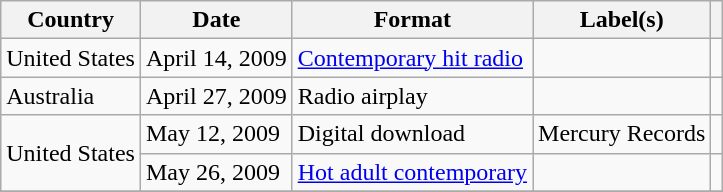<table class="wikitable">
<tr>
<th>Country</th>
<th>Date</th>
<th>Format</th>
<th>Label(s)</th>
<th></th>
</tr>
<tr>
<td>United States</td>
<td>April 14, 2009</td>
<td><a href='#'>Contemporary hit radio</a></td>
<td></td>
<td></td>
</tr>
<tr>
<td>Australia</td>
<td>April 27, 2009</td>
<td>Radio airplay</td>
<td></td>
<td></td>
</tr>
<tr>
<td rowspan="2">United States</td>
<td>May 12, 2009</td>
<td>Digital download</td>
<td>Mercury Records</td>
<td></td>
</tr>
<tr>
<td>May 26, 2009</td>
<td><a href='#'>Hot adult contemporary</a></td>
<td></td>
<td></td>
</tr>
<tr>
</tr>
</table>
